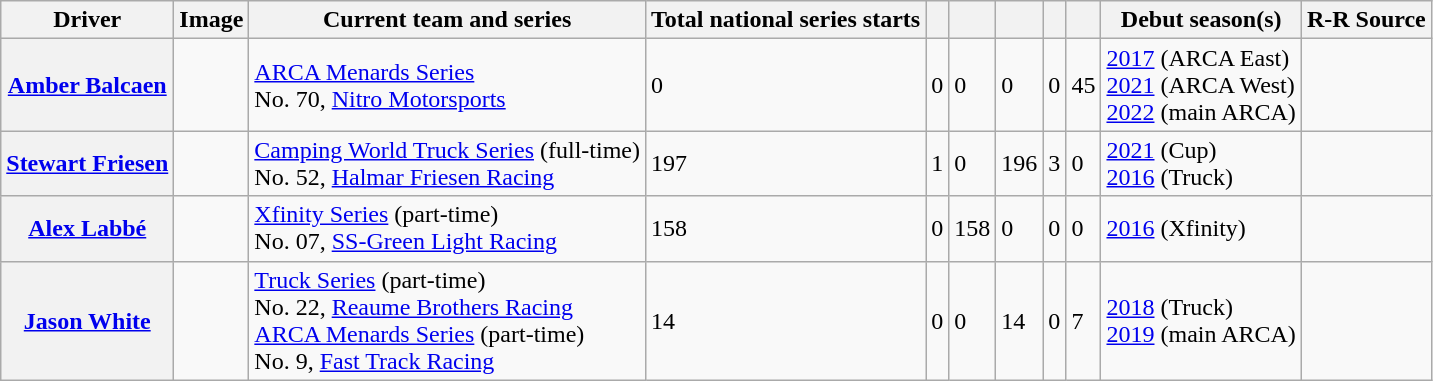<table class="wikitable sortable sortable" style="font-size: 100%;">
<tr>
<th>Driver</th>
<th>Image</th>
<th>Current team and series</th>
<th>Total national series starts</th>
<th></th>
<th></th>
<th></th>
<th></th>
<th></th>
<th>Debut season(s)</th>
<th>R-R Source</th>
</tr>
<tr>
<th><a href='#'>Amber Balcaen</a></th>
<td></td>
<td><a href='#'>ARCA Menards Series</a> <br> No. 70, <a href='#'>Nitro Motorsports</a></td>
<td>0</td>
<td>0</td>
<td>0</td>
<td>0</td>
<td>0</td>
<td>45</td>
<td><a href='#'>2017</a> (ARCA East) <br> <a href='#'>2021</a> (ARCA West) <br> <a href='#'>2022</a> (main ARCA)</td>
<td></td>
</tr>
<tr>
<th><a href='#'>Stewart Friesen</a></th>
<td></td>
<td><a href='#'>Camping World Truck Series</a> (full-time) <br> No. 52, <a href='#'>Halmar Friesen Racing</a></td>
<td>197</td>
<td>1</td>
<td>0</td>
<td>196</td>
<td>3</td>
<td>0</td>
<td><a href='#'>2021</a> (Cup) <br> <a href='#'>2016</a> (Truck)</td>
<td></td>
</tr>
<tr>
<th><a href='#'>Alex Labbé</a></th>
<td></td>
<td><a href='#'>Xfinity Series</a> (part-time) <br> No. 07, <a href='#'>SS-Green Light Racing</a></td>
<td>158</td>
<td>0</td>
<td>158</td>
<td>0</td>
<td>0</td>
<td>0</td>
<td><a href='#'>2016</a> (Xfinity)</td>
<td></td>
</tr>
<tr>
<th><a href='#'>Jason White</a></th>
<td></td>
<td><a href='#'>Truck Series</a> (part-time) <br> No. 22, <a href='#'>Reaume Brothers Racing</a> <br> <a href='#'>ARCA Menards Series</a> (part-time) <br> No. 9, <a href='#'>Fast Track Racing</a></td>
<td>14</td>
<td>0</td>
<td>0</td>
<td>14</td>
<td>0</td>
<td>7</td>
<td><a href='#'>2018</a> (Truck) <br> <a href='#'>2019</a> (main ARCA)</td>
<td></td>
</tr>
</table>
